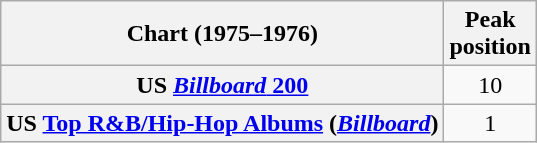<table class="wikitable sortable plainrowheaders" style="text-align:center">
<tr>
<th scope="col">Chart (1975–1976)</th>
<th scope="col">Peak<br>position</th>
</tr>
<tr>
<th scope="row">US <a href='#'><em>Billboard</em> 200</a></th>
<td>10</td>
</tr>
<tr>
<th scope="row">US <a href='#'>Top R&B/Hip-Hop Albums</a> (<em><a href='#'>Billboard</a></em>)</th>
<td>1</td>
</tr>
</table>
